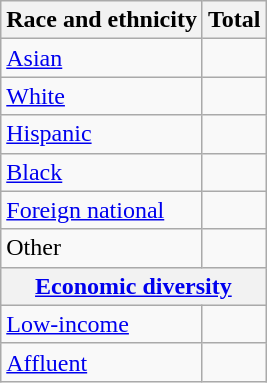<table class="wikitable floatright sortable collapsible"; text-align:right; font-size:80%;">
<tr>
<th>Race and ethnicity</th>
<th colspan="2" data-sort-type=number>Total</th>
</tr>
<tr>
<td><a href='#'>Asian</a></td>
<td align=right></td>
</tr>
<tr>
<td><a href='#'>White</a></td>
<td align=right></td>
</tr>
<tr>
<td><a href='#'>Hispanic</a></td>
<td align=right></td>
</tr>
<tr>
<td><a href='#'>Black</a></td>
<td align=right></td>
</tr>
<tr>
<td><a href='#'>Foreign national</a></td>
<td align=right></td>
</tr>
<tr>
<td>Other</td>
<td align=right></td>
</tr>
<tr>
<th colspan="4" data-sort-type=number><a href='#'>Economic diversity</a></th>
</tr>
<tr>
<td><a href='#'>Low-income</a></td>
<td align=right></td>
</tr>
<tr>
<td><a href='#'>Affluent</a></td>
<td align=right></td>
</tr>
</table>
